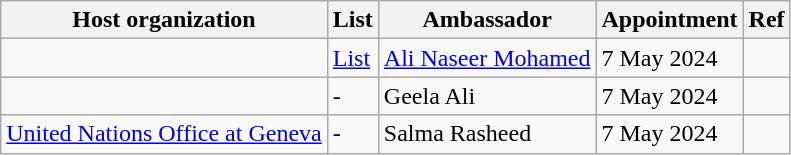<table class="wikitable">
<tr>
<th>Host organization</th>
<th>List</th>
<th>Ambassador</th>
<th>Appointment</th>
<th>Ref</th>
</tr>
<tr>
<td></td>
<td><a href='#'>List</a></td>
<td><a href='#'>Ali Naseer Mohamed</a></td>
<td>7 May 2024</td>
<td></td>
</tr>
<tr>
<td></td>
<td>-</td>
<td>Geela Ali</td>
<td>7 May 2024</td>
<td></td>
</tr>
<tr>
<td><a href='#'>United Nations Office at Geneva</a></td>
<td>-</td>
<td>Salma Rasheed</td>
<td>7 May 2024</td>
<td></td>
</tr>
</table>
